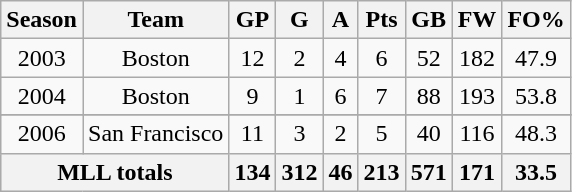<table class="wikitable" style="text-align:center">
<tr>
<th>Season</th>
<th>Team</th>
<th>GP</th>
<th>G</th>
<th>A</th>
<th>Pts</th>
<th>GB</th>
<th>FW</th>
<th>FO%</th>
</tr>
<tr>
<td>2003</td>
<td>Boston</td>
<td>12</td>
<td>2</td>
<td>4</td>
<td>6</td>
<td>52</td>
<td>182</td>
<td>47.9</td>
</tr>
<tr>
<td>2004</td>
<td>Boston</td>
<td>9</td>
<td>1</td>
<td>6</td>
<td>7</td>
<td>88</td>
<td>193</td>
<td>53.8</td>
</tr>
<tr 2005 || Boston || 7 || 0 || 0 || 0 || 29 || 58 || 51.3>
</tr>
<tr>
<td>2006</td>
<td>San Francisco</td>
<td>11</td>
<td>3</td>
<td>2</td>
<td>5</td>
<td>40</td>
<td>116</td>
<td>48.3</td>
</tr>
<tr ALIGN="center" bgcolor="#e0e0e0">
<th colspan="2">MLL totals</th>
<th>134</th>
<th>312</th>
<th>46</th>
<th>213</th>
<th>571</th>
<th>171</th>
<th>33.5</th>
</tr>
</table>
